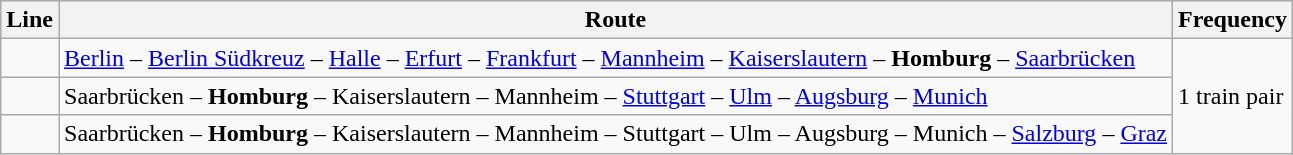<table class="wikitable">
<tr>
<th>Line</th>
<th>Route</th>
<th>Frequency</th>
</tr>
<tr>
<td></td>
<td><a href='#'>Berlin</a> – <a href='#'>Berlin Südkreuz</a> – <a href='#'>Halle</a> – <a href='#'>Erfurt</a> – <a href='#'>Frankfurt</a> – <a href='#'>Mannheim</a> – <a href='#'>Kaiserslautern</a> – <strong>Homburg</strong> – <a href='#'>Saarbrücken</a><em></td>
<td rowspan=3>1 train pair</td>
</tr>
<tr>
<td></td>
<td>Saarbrücken – <strong>Homburg</strong> – Kaiserslautern – Mannheim – <a href='#'>Stuttgart</a> – <a href='#'>Ulm</a> – <a href='#'>Augsburg</a> – <a href='#'>Munich</a></td>
</tr>
<tr>
<td></td>
<td>Saarbrücken – <strong>Homburg</strong> – Kaiserslautern – Mannheim – Stuttgart – Ulm – Augsburg – Munich – <a href='#'>Salzburg</a> – <a href='#'>Graz</a></td>
</tr>
</table>
